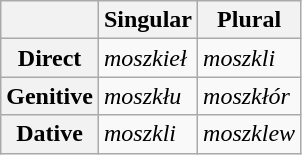<table class="wikitable">
<tr>
<th></th>
<th>Singular</th>
<th>Plural</th>
</tr>
<tr>
<th>Direct</th>
<td><em>moszkieł</em><br></td>
<td><em>moszkli</em><br></td>
</tr>
<tr>
<th>Genitive</th>
<td><em>moszkłu</em><br></td>
<td><em>moszkłór</em><br></td>
</tr>
<tr>
<th>Dative</th>
<td><em>moszkli</em><br></td>
<td><em>moszklew</em><br></td>
</tr>
</table>
